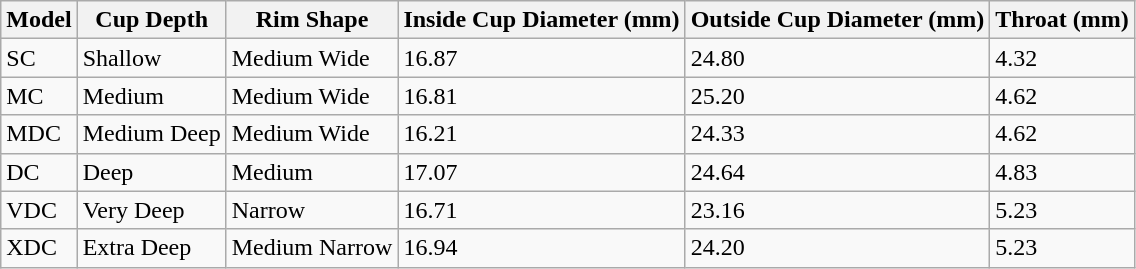<table class="wikitable sortable">
<tr>
<th>Model</th>
<th>Cup Depth</th>
<th>Rim Shape</th>
<th>Inside Cup Diameter (mm)</th>
<th>Outside Cup Diameter (mm)</th>
<th>Throat (mm)</th>
</tr>
<tr>
<td>SC</td>
<td>Shallow</td>
<td>Medium Wide</td>
<td>16.87</td>
<td>24.80</td>
<td>4.32</td>
</tr>
<tr>
<td>MC</td>
<td>Medium</td>
<td>Medium Wide</td>
<td>16.81</td>
<td>25.20</td>
<td>4.62</td>
</tr>
<tr>
<td>MDC</td>
<td>Medium Deep</td>
<td>Medium Wide</td>
<td>16.21</td>
<td>24.33</td>
<td>4.62</td>
</tr>
<tr>
<td>DC</td>
<td>Deep</td>
<td>Medium</td>
<td>17.07</td>
<td>24.64</td>
<td>4.83</td>
</tr>
<tr>
<td>VDC</td>
<td>Very Deep</td>
<td>Narrow</td>
<td>16.71</td>
<td>23.16</td>
<td>5.23</td>
</tr>
<tr>
<td>XDC</td>
<td>Extra Deep</td>
<td>Medium Narrow</td>
<td>16.94</td>
<td>24.20</td>
<td>5.23</td>
</tr>
</table>
